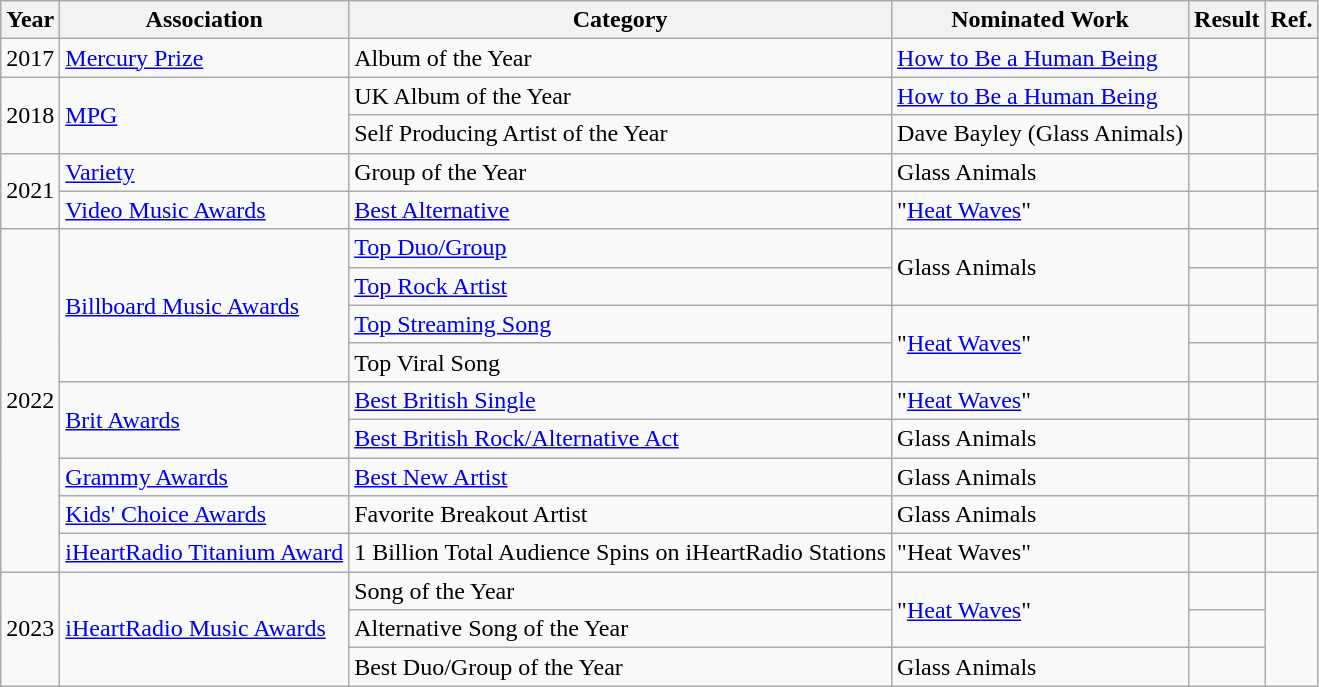<table class="wikitable sortable">
<tr>
<th>Year</th>
<th>Association</th>
<th>Category</th>
<th>Nominated Work</th>
<th>Result</th>
<th>Ref.</th>
</tr>
<tr>
<td>2017</td>
<td><a href='#'>Mercury Prize</a></td>
<td>Album of the Year</td>
<td><a href='#'>How to Be a Human Being</a></td>
<td></td>
<td></td>
</tr>
<tr>
<td rowspan="2">2018</td>
<td rowspan="2"><a href='#'>MPG</a></td>
<td>UK Album of the Year</td>
<td><a href='#'>How to Be a Human Being</a></td>
<td></td>
<td></td>
</tr>
<tr>
<td>Self Producing Artist of the Year</td>
<td>Dave Bayley (Glass Animals)</td>
<td></td>
<td></td>
</tr>
<tr>
<td rowspan="2">2021</td>
<td><a href='#'>Variety</a></td>
<td>Group of the Year</td>
<td>Glass Animals</td>
<td></td>
<td></td>
</tr>
<tr>
<td><a href='#'>Video Music Awards</a></td>
<td><a href='#'>Best Alternative</a></td>
<td>"<a href='#'>Heat Waves</a>"</td>
<td></td>
<td></td>
</tr>
<tr>
<td rowspan="9">2022</td>
<td rowspan="4"><a href='#'>Billboard Music Awards</a></td>
<td><a href='#'>Top Duo/Group</a></td>
<td rowspan="2">Glass Animals</td>
<td></td>
<td></td>
</tr>
<tr>
<td><a href='#'>Top Rock Artist</a></td>
<td></td>
<td></td>
</tr>
<tr>
<td><a href='#'>Top Streaming Song</a></td>
<td rowspan="2">"<a href='#'>Heat Waves</a>"</td>
<td></td>
<td></td>
</tr>
<tr>
<td>Top Viral Song</td>
<td></td>
<td></td>
</tr>
<tr>
<td rowspan="2"><a href='#'>Brit Awards</a></td>
<td><a href='#'>Best British Single</a></td>
<td>"<a href='#'>Heat Waves</a>"</td>
<td></td>
<td></td>
</tr>
<tr>
<td><a href='#'>Best British Rock/Alternative Act</a></td>
<td>Glass Animals</td>
<td></td>
<td></td>
</tr>
<tr>
<td><a href='#'>Grammy Awards</a></td>
<td><a href='#'>Best New Artist</a></td>
<td>Glass Animals</td>
<td></td>
<td></td>
</tr>
<tr>
<td><a href='#'>Kids' Choice Awards</a></td>
<td>Favorite Breakout Artist</td>
<td>Glass Animals</td>
<td></td>
<td></td>
</tr>
<tr>
<td><a href='#'>iHeartRadio Titanium Award</a></td>
<td>1 Billion Total Audience Spins on iHeartRadio Stations</td>
<td>"Heat Waves"</td>
<td></td>
<td></td>
</tr>
<tr>
<td rowspan="3">2023</td>
<td rowspan="3"><a href='#'>iHeartRadio Music Awards</a></td>
<td>Song of the Year</td>
<td rowspan="2">"<a href='#'>Heat Waves</a>"</td>
<td></td>
<td rowspan="3"></td>
</tr>
<tr>
<td>Alternative Song of the Year</td>
<td></td>
</tr>
<tr>
<td>Best Duo/Group of the Year</td>
<td>Glass Animals</td>
<td></td>
</tr>
</table>
